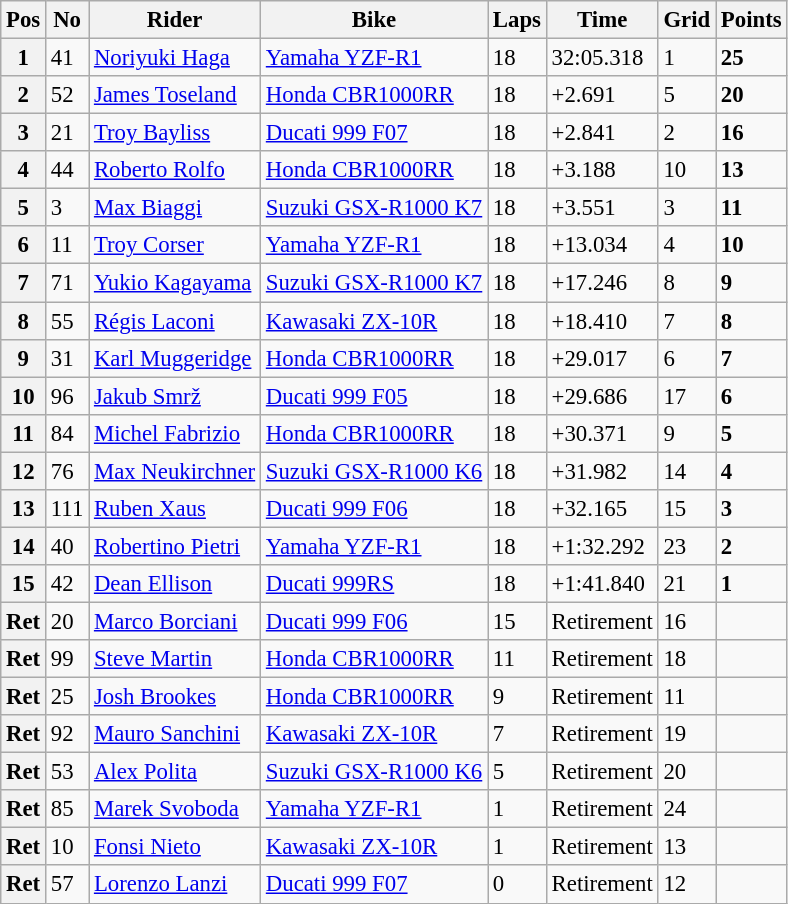<table class="wikitable" style="font-size: 95%;">
<tr>
<th>Pos</th>
<th>No</th>
<th>Rider</th>
<th>Bike</th>
<th>Laps</th>
<th>Time</th>
<th>Grid</th>
<th>Points</th>
</tr>
<tr>
<th>1</th>
<td>41</td>
<td> <a href='#'>Noriyuki Haga</a></td>
<td><a href='#'>Yamaha YZF-R1</a></td>
<td>18</td>
<td>32:05.318</td>
<td>1</td>
<td><strong>25</strong></td>
</tr>
<tr>
<th>2</th>
<td>52</td>
<td> <a href='#'>James Toseland</a></td>
<td><a href='#'>Honda CBR1000RR</a></td>
<td>18</td>
<td>+2.691</td>
<td>5</td>
<td><strong>20</strong></td>
</tr>
<tr>
<th>3</th>
<td>21</td>
<td> <a href='#'>Troy Bayliss</a></td>
<td><a href='#'>Ducati 999 F07</a></td>
<td>18</td>
<td>+2.841</td>
<td>2</td>
<td><strong>16</strong></td>
</tr>
<tr>
<th>4</th>
<td>44</td>
<td> <a href='#'>Roberto Rolfo</a></td>
<td><a href='#'>Honda CBR1000RR</a></td>
<td>18</td>
<td>+3.188</td>
<td>10</td>
<td><strong>13</strong></td>
</tr>
<tr>
<th>5</th>
<td>3</td>
<td> <a href='#'>Max Biaggi</a></td>
<td><a href='#'>Suzuki GSX-R1000 K7</a></td>
<td>18</td>
<td>+3.551</td>
<td>3</td>
<td><strong>11</strong></td>
</tr>
<tr>
<th>6</th>
<td>11</td>
<td> <a href='#'>Troy Corser</a></td>
<td><a href='#'>Yamaha YZF-R1</a></td>
<td>18</td>
<td>+13.034</td>
<td>4</td>
<td><strong>10</strong></td>
</tr>
<tr>
<th>7</th>
<td>71</td>
<td> <a href='#'>Yukio Kagayama</a></td>
<td><a href='#'>Suzuki GSX-R1000 K7</a></td>
<td>18</td>
<td>+17.246</td>
<td>8</td>
<td><strong>9</strong></td>
</tr>
<tr>
<th>8</th>
<td>55</td>
<td> <a href='#'>Régis Laconi</a></td>
<td><a href='#'>Kawasaki ZX-10R</a></td>
<td>18</td>
<td>+18.410</td>
<td>7</td>
<td><strong>8</strong></td>
</tr>
<tr>
<th>9</th>
<td>31</td>
<td> <a href='#'>Karl Muggeridge</a></td>
<td><a href='#'>Honda CBR1000RR</a></td>
<td>18</td>
<td>+29.017</td>
<td>6</td>
<td><strong>7</strong></td>
</tr>
<tr>
<th>10</th>
<td>96</td>
<td> <a href='#'>Jakub Smrž</a></td>
<td><a href='#'>Ducati 999 F05</a></td>
<td>18</td>
<td>+29.686</td>
<td>17</td>
<td><strong>6</strong></td>
</tr>
<tr>
<th>11</th>
<td>84</td>
<td> <a href='#'>Michel Fabrizio</a></td>
<td><a href='#'>Honda CBR1000RR</a></td>
<td>18</td>
<td>+30.371</td>
<td>9</td>
<td><strong>5</strong></td>
</tr>
<tr>
<th>12</th>
<td>76</td>
<td> <a href='#'>Max Neukirchner</a></td>
<td><a href='#'>Suzuki GSX-R1000 K6</a></td>
<td>18</td>
<td>+31.982</td>
<td>14</td>
<td><strong>4</strong></td>
</tr>
<tr>
<th>13</th>
<td>111</td>
<td> <a href='#'>Ruben Xaus</a></td>
<td><a href='#'>Ducati 999 F06</a></td>
<td>18</td>
<td>+32.165</td>
<td>15</td>
<td><strong>3</strong></td>
</tr>
<tr>
<th>14</th>
<td>40</td>
<td> <a href='#'>Robertino Pietri</a></td>
<td><a href='#'>Yamaha YZF-R1</a></td>
<td>18</td>
<td>+1:32.292</td>
<td>23</td>
<td><strong>2</strong></td>
</tr>
<tr>
<th>15</th>
<td>42</td>
<td> <a href='#'>Dean Ellison</a></td>
<td><a href='#'>Ducati 999RS</a></td>
<td>18</td>
<td>+1:41.840</td>
<td>21</td>
<td><strong>1</strong></td>
</tr>
<tr>
<th>Ret</th>
<td>20</td>
<td> <a href='#'>Marco Borciani</a></td>
<td><a href='#'>Ducati 999 F06</a></td>
<td>15</td>
<td>Retirement</td>
<td>16</td>
<td></td>
</tr>
<tr>
<th>Ret</th>
<td>99</td>
<td> <a href='#'>Steve Martin</a></td>
<td><a href='#'>Honda CBR1000RR</a></td>
<td>11</td>
<td>Retirement</td>
<td>18</td>
<td></td>
</tr>
<tr>
<th>Ret</th>
<td>25</td>
<td> <a href='#'>Josh Brookes</a></td>
<td><a href='#'>Honda CBR1000RR</a></td>
<td>9</td>
<td>Retirement</td>
<td>11</td>
<td></td>
</tr>
<tr>
<th>Ret</th>
<td>92</td>
<td> <a href='#'>Mauro Sanchini</a></td>
<td><a href='#'>Kawasaki ZX-10R</a></td>
<td>7</td>
<td>Retirement</td>
<td>19</td>
<td></td>
</tr>
<tr>
<th>Ret</th>
<td>53</td>
<td> <a href='#'>Alex Polita</a></td>
<td><a href='#'>Suzuki GSX-R1000 K6</a></td>
<td>5</td>
<td>Retirement</td>
<td>20</td>
<td></td>
</tr>
<tr>
<th>Ret</th>
<td>85</td>
<td> <a href='#'>Marek Svoboda</a></td>
<td><a href='#'>Yamaha YZF-R1</a></td>
<td>1</td>
<td>Retirement</td>
<td>24</td>
<td></td>
</tr>
<tr>
<th>Ret</th>
<td>10</td>
<td> <a href='#'>Fonsi Nieto</a></td>
<td><a href='#'>Kawasaki ZX-10R</a></td>
<td>1</td>
<td>Retirement</td>
<td>13</td>
<td></td>
</tr>
<tr>
<th>Ret</th>
<td>57</td>
<td> <a href='#'>Lorenzo Lanzi</a></td>
<td><a href='#'>Ducati 999 F07</a></td>
<td>0</td>
<td>Retirement</td>
<td>12</td>
<td></td>
</tr>
</table>
